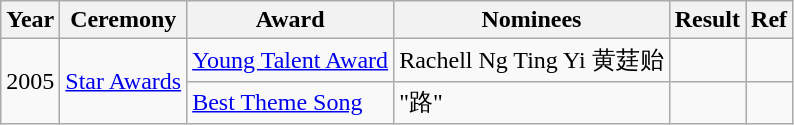<table class="wikitable sortable">
<tr>
<th>Year</th>
<th>Ceremony</th>
<th>Award</th>
<th>Nominees</th>
<th>Result</th>
<th>Ref</th>
</tr>
<tr>
<td rowspan="2">2005</td>
<td rowspan="4"><a href='#'>Star Awards</a></td>
<td><a href='#'>Young Talent Award</a></td>
<td>Rachell Ng Ting Yi 黄莛贻</td>
<td></td>
<td></td>
</tr>
<tr>
<td><a href='#'>Best Theme Song</a></td>
<td>"路"</td>
<td></td>
<td></td>
</tr>
</table>
